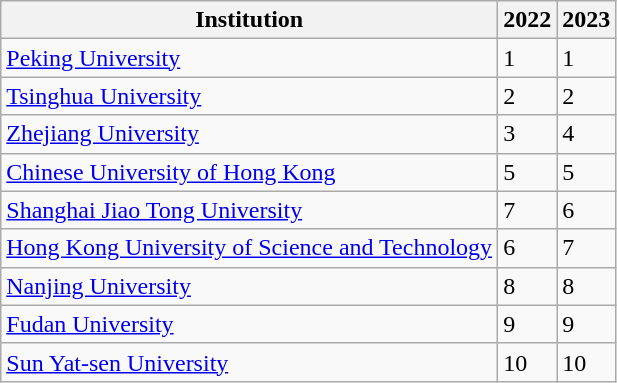<table class="sortable wikitable" border="1">
<tr>
<th>Institution</th>
<th>2022</th>
<th>2023</th>
</tr>
<tr>
<td><a href='#'>Peking University</a></td>
<td>1</td>
<td>1</td>
</tr>
<tr>
<td><a href='#'>Tsinghua University</a></td>
<td>2</td>
<td>2</td>
</tr>
<tr>
<td><a href='#'>Zhejiang University</a></td>
<td>3</td>
<td>4</td>
</tr>
<tr>
<td><a href='#'>Chinese University of Hong Kong</a></td>
<td>5</td>
<td>5</td>
</tr>
<tr>
<td><a href='#'>Shanghai Jiao Tong University</a></td>
<td>7</td>
<td>6</td>
</tr>
<tr>
<td><a href='#'>Hong Kong University of Science and Technology</a></td>
<td>6</td>
<td>7</td>
</tr>
<tr>
<td><a href='#'>Nanjing University</a></td>
<td>8</td>
<td>8</td>
</tr>
<tr>
<td><a href='#'>Fudan University</a></td>
<td>9</td>
<td>9</td>
</tr>
<tr>
<td><a href='#'>Sun Yat-sen University</a></td>
<td>10</td>
<td>10</td>
</tr>
</table>
